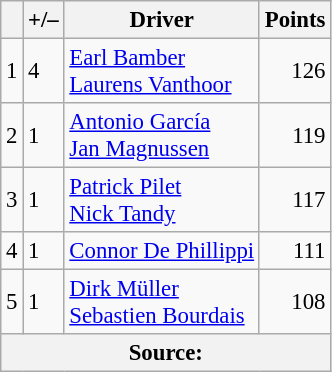<table class="wikitable" style="font-size: 95%;">
<tr>
<th scope="col"></th>
<th scope="col">+/–</th>
<th scope="col">Driver</th>
<th scope="col">Points</th>
</tr>
<tr>
<td align=center>1</td>
<td align="left"> 4</td>
<td> <a href='#'>Earl Bamber</a><br> <a href='#'>Laurens Vanthoor</a></td>
<td align=right>126</td>
</tr>
<tr>
<td align=center>2</td>
<td align="left"> 1</td>
<td> <a href='#'>Antonio García</a><br> <a href='#'>Jan Magnussen</a></td>
<td align=right>119</td>
</tr>
<tr>
<td align=center>3</td>
<td align="left"> 1</td>
<td> <a href='#'>Patrick Pilet</a><br> <a href='#'>Nick Tandy</a></td>
<td align=right>117</td>
</tr>
<tr>
<td align=center>4</td>
<td align="left"> 1</td>
<td> <a href='#'>Connor De Phillippi</a></td>
<td align=right>111</td>
</tr>
<tr>
<td align=center>5</td>
<td align="left"> 1</td>
<td> <a href='#'>Dirk Müller</a><br> <a href='#'>Sebastien Bourdais</a></td>
<td align=right>108</td>
</tr>
<tr>
<th colspan=5>Source:</th>
</tr>
</table>
